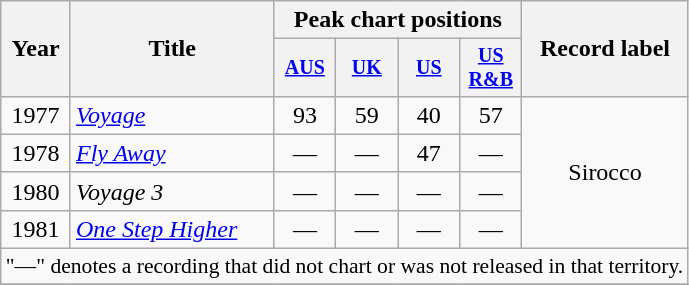<table class="wikitable" style="text-align:center;">
<tr>
<th rowspan="2">Year</th>
<th rowspan="2">Title</th>
<th colspan="4">Peak chart positions</th>
<th rowspan="2">Record label</th>
</tr>
<tr style="font-size:smaller;">
<th width="35"><a href='#'>AUS</a><br></th>
<th width="35"><a href='#'>UK</a><br></th>
<th width="35"><a href='#'>US</a><br></th>
<th width="35"><a href='#'>US<br>R&B</a><br></th>
</tr>
<tr>
<td rowspan="1">1977</td>
<td align="left"><em><a href='#'>Voyage</a></em></td>
<td>93</td>
<td>59</td>
<td>40</td>
<td>57</td>
<td rowspan="4">Sirocco</td>
</tr>
<tr>
<td rowspan="1">1978</td>
<td align="left"><em><a href='#'>Fly Away</a></em></td>
<td>—</td>
<td>—</td>
<td>47</td>
<td>—</td>
</tr>
<tr>
<td rowspan="1">1980</td>
<td align="left"><em>Voyage 3</em></td>
<td>—</td>
<td>—</td>
<td>—</td>
<td>—</td>
</tr>
<tr>
<td rowspan="1">1981</td>
<td align="left"><em><a href='#'>One Step Higher</a></em></td>
<td>—</td>
<td>—</td>
<td>—</td>
<td>—</td>
</tr>
<tr>
<td colspan="15" style="font-size:90%">"—" denotes a recording that did not chart or was not released in that territory.</td>
</tr>
<tr>
</tr>
</table>
